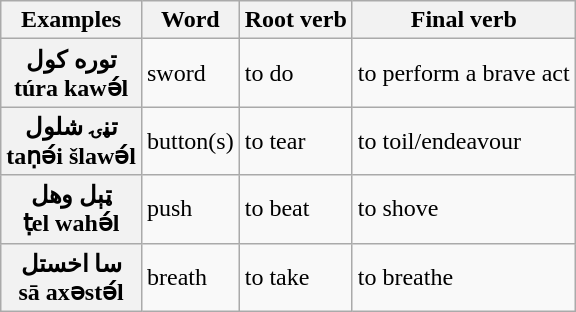<table class="wikitable">
<tr>
<th>Examples</th>
<th>Word</th>
<th>Root verb</th>
<th>Final verb</th>
</tr>
<tr>
<th>توره کول<br>túra kawə́l</th>
<td>sword</td>
<td>to do</td>
<td>to perform a brave act</td>
</tr>
<tr>
<th>تڼۍ شلول<br>taṇә́i šlawə́l</th>
<td>button(s)</td>
<td>to tear</td>
<td>to toil/endeavour</td>
</tr>
<tr>
<th>ټېل وهل<br>ṭel wahə́l</th>
<td>push</td>
<td>to beat</td>
<td>to shove</td>
</tr>
<tr>
<th>سا اخستل<br>sā axәstә́l</th>
<td>breath</td>
<td>to take</td>
<td>to breathe</td>
</tr>
</table>
